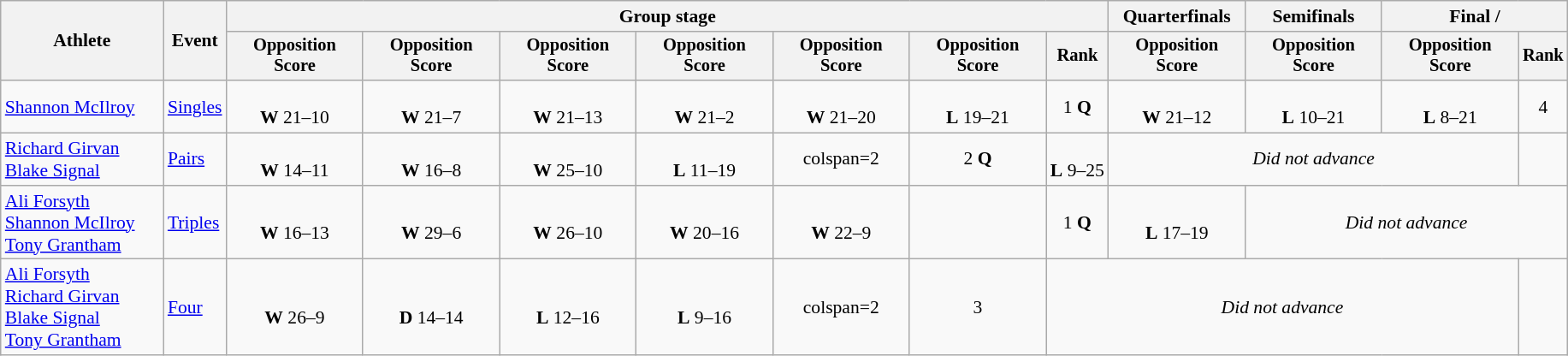<table class=wikitable style="font-size:90%;text-align:center">
<tr>
<th width=120 rowspan="2">Athlete</th>
<th rowspan="2">Event</th>
<th colspan=7>Group stage</th>
<th>Quarterfinals</th>
<th>Semifinals</th>
<th colspan=2>Final / </th>
</tr>
<tr style="font-size:95%">
<th width=100>Opposition<br>Score</th>
<th width=100>Opposition<br>Score</th>
<th width=100>Opposition<br>Score</th>
<th width=100>Opposition<br>Score</th>
<th width=100>Opposition<br>Score</th>
<th width=100>Opposition<br>Score</th>
<th>Rank</th>
<th width=100>Opposition<br>Score</th>
<th width=100>Opposition<br>Score</th>
<th width=100>Opposition<br>Score</th>
<th>Rank</th>
</tr>
<tr>
<td align=left><a href='#'>Shannon McIlroy</a></td>
<td align=left><a href='#'>Singles</a></td>
<td> <br><strong>W</strong> 21–10</td>
<td> <br><strong>W</strong> 21–7</td>
<td> <br><strong>W</strong> 21–13</td>
<td> <br> <strong>W</strong> 21–2</td>
<td><br><strong>W</strong> 21–20</td>
<td><br><strong>L</strong> 19–21</td>
<td>1 <strong>Q</strong></td>
<td><br><strong>W</strong> 21–12</td>
<td><br><strong>L</strong> 10–21</td>
<td><br><strong>L</strong> 8–21</td>
<td>4</td>
</tr>
<tr>
<td align=left><a href='#'>Richard Girvan</a><br><a href='#'>Blake Signal</a></td>
<td align=left><a href='#'>Pairs</a></td>
<td><br><strong>W</strong> 14–11</td>
<td><br><strong>W</strong> 16–8</td>
<td><br><strong>W</strong> 25–10</td>
<td><br><strong>L</strong> 11–19</td>
<td>colspan=2 </td>
<td>2 <strong>Q</strong></td>
<td><br><strong>L</strong> 9–25</td>
<td colspan=3><em>Did not advance</em></td>
</tr>
<tr>
<td align=left><a href='#'>Ali Forsyth</a><br><a href='#'>Shannon McIlroy</a><br><a href='#'>Tony Grantham</a></td>
<td align=left><a href='#'>Triples</a></td>
<td><br><strong>W</strong> 16–13</td>
<td><br><strong>W</strong> 29–6</td>
<td><br><strong>W</strong> 26–10</td>
<td><br><strong>W</strong> 20–16</td>
<td><br><strong>W</strong> 22–9</td>
<td></td>
<td>1 <strong>Q</strong></td>
<td><br><strong>L</strong> 17–19</td>
<td colspan=3><em>Did not advance</em></td>
</tr>
<tr>
<td align=left><a href='#'>Ali Forsyth</a><br><a href='#'>Richard Girvan</a><br><a href='#'>Blake Signal</a><br><a href='#'>Tony Grantham</a></td>
<td align=left><a href='#'>Four</a></td>
<td><br><strong>W</strong> 26–9</td>
<td><br><strong>D</strong> 14–14</td>
<td><br><strong>L</strong> 12–16</td>
<td><br><strong>L</strong> 9–16</td>
<td>colspan=2 </td>
<td>3</td>
<td colspan=4><em>Did not advance</em></td>
</tr>
</table>
